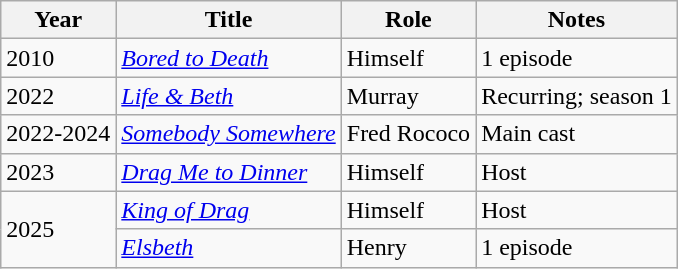<table class="wikitable">
<tr>
<th>Year</th>
<th>Title</th>
<th>Role</th>
<th>Notes</th>
</tr>
<tr>
<td>2010</td>
<td><em><a href='#'>Bored to Death</a></em></td>
<td>Himself</td>
<td>1 episode</td>
</tr>
<tr>
<td>2022</td>
<td><em><a href='#'>Life & Beth</a></em></td>
<td>Murray</td>
<td>Recurring; season 1</td>
</tr>
<tr>
<td>2022-2024</td>
<td><em><a href='#'>Somebody Somewhere</a></em></td>
<td>Fred Rococo</td>
<td>Main cast</td>
</tr>
<tr>
<td>2023</td>
<td><em><a href='#'>Drag Me to Dinner</a></em></td>
<td>Himself</td>
<td>Host</td>
</tr>
<tr>
<td rowspan="2">2025</td>
<td><em><a href='#'>King of Drag</a></em></td>
<td>Himself</td>
<td>Host</td>
</tr>
<tr>
<td><em><a href='#'>Elsbeth</a></em></td>
<td>Henry</td>
<td>1 episode</td>
</tr>
</table>
